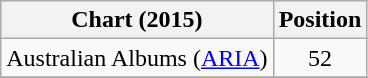<table class="wikitable sortable">
<tr>
<th>Chart (2015)</th>
<th>Position</th>
</tr>
<tr>
<td>Australian Albums (<a href='#'>ARIA</a>)</td>
<td style="text-align:center;">52</td>
</tr>
<tr>
</tr>
</table>
